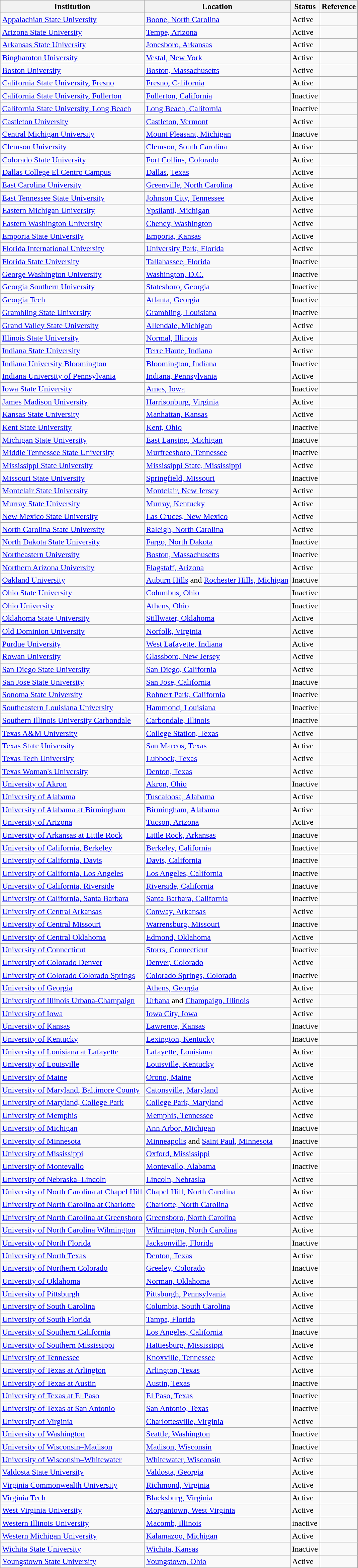<table class="wikitable sortable">
<tr>
<th>Institution</th>
<th>Location</th>
<th>Status</th>
<th>Reference</th>
</tr>
<tr>
<td><a href='#'>Appalachian State University</a></td>
<td><a href='#'>Boone, North Carolina</a></td>
<td>Active</td>
<td></td>
</tr>
<tr>
<td><a href='#'>Arizona State University</a></td>
<td><a href='#'>Tempe, Arizona</a></td>
<td>Active</td>
<td></td>
</tr>
<tr>
<td><a href='#'>Arkansas State University</a></td>
<td><a href='#'>Jonesboro, Arkansas</a></td>
<td>Active</td>
<td></td>
</tr>
<tr>
<td><a href='#'>Binghamton University</a></td>
<td><a href='#'>Vestal, New York</a></td>
<td>Active</td>
<td></td>
</tr>
<tr>
<td><a href='#'>Boston University</a></td>
<td><a href='#'>Boston, Massachusetts</a></td>
<td>Active</td>
<td></td>
</tr>
<tr>
<td><a href='#'>California State University, Fresno</a></td>
<td><a href='#'>Fresno, California</a></td>
<td>Active</td>
<td></td>
</tr>
<tr>
<td><a href='#'>California State University, Fullerton</a></td>
<td><a href='#'>Fullerton, California</a></td>
<td>Inactive</td>
<td></td>
</tr>
<tr>
<td><a href='#'>California State University, Long Beach</a></td>
<td><a href='#'>Long Beach, California</a></td>
<td>Inactive</td>
<td></td>
</tr>
<tr>
<td><a href='#'>Castleton University</a></td>
<td><a href='#'>Castleton, Vermont</a></td>
<td>Active</td>
<td></td>
</tr>
<tr>
<td><a href='#'>Central Michigan University</a></td>
<td><a href='#'>Mount Pleasant, Michigan</a></td>
<td>Inactive</td>
<td></td>
</tr>
<tr>
<td><a href='#'>Clemson University</a></td>
<td><a href='#'>Clemson, South Carolina</a></td>
<td>Active</td>
<td></td>
</tr>
<tr>
<td><a href='#'>Colorado State University</a></td>
<td><a href='#'>Fort Collins, Colorado</a></td>
<td>Active</td>
<td></td>
</tr>
<tr>
<td><a href='#'>Dallas College El Centro Campus</a></td>
<td><a href='#'>Dallas</a>, <a href='#'>Texas</a></td>
<td>Active</td>
<td></td>
</tr>
<tr>
<td><a href='#'>East Carolina University</a></td>
<td><a href='#'>Greenville, North Carolina</a></td>
<td>Active</td>
<td></td>
</tr>
<tr>
<td><a href='#'>East Tennessee State University</a></td>
<td><a href='#'>Johnson City, Tennessee</a></td>
<td>Active</td>
<td></td>
</tr>
<tr>
<td><a href='#'>Eastern Michigan University</a></td>
<td><a href='#'>Ypsilanti, Michigan</a></td>
<td>Active</td>
<td></td>
</tr>
<tr>
<td><a href='#'>Eastern Washington University</a></td>
<td><a href='#'>Cheney, Washington</a></td>
<td>Active</td>
<td></td>
</tr>
<tr>
<td><a href='#'>Emporia State University</a></td>
<td><a href='#'>Emporia, Kansas</a></td>
<td>Active</td>
<td></td>
</tr>
<tr>
<td><a href='#'>Florida International University</a></td>
<td><a href='#'>University Park, Florida</a></td>
<td>Active</td>
<td></td>
</tr>
<tr>
<td><a href='#'>Florida State University</a></td>
<td><a href='#'>Tallahassee, Florida</a></td>
<td>Inactive</td>
<td></td>
</tr>
<tr>
<td><a href='#'>George Washington University</a></td>
<td><a href='#'>Washington, D.C.</a></td>
<td>Inactive</td>
<td></td>
</tr>
<tr>
<td><a href='#'>Georgia Southern University</a></td>
<td><a href='#'>Statesboro, Georgia</a></td>
<td>Inactive</td>
<td></td>
</tr>
<tr>
<td><a href='#'>Georgia Tech</a></td>
<td><a href='#'>Atlanta, Georgia</a></td>
<td>Inactive</td>
<td></td>
</tr>
<tr>
<td><a href='#'>Grambling State University</a></td>
<td><a href='#'>Grambling, Louisiana</a></td>
<td>Inactive</td>
<td></td>
</tr>
<tr>
<td><a href='#'>Grand Valley State University</a></td>
<td><a href='#'>Allendale, Michigan</a></td>
<td>Active</td>
<td></td>
</tr>
<tr>
<td><a href='#'>Illinois State University</a></td>
<td><a href='#'>Normal, Illinois</a></td>
<td>Active</td>
<td></td>
</tr>
<tr>
<td><a href='#'>Indiana State University</a></td>
<td><a href='#'>Terre Haute, Indiana</a></td>
<td>Active</td>
<td></td>
</tr>
<tr>
<td><a href='#'>Indiana University Bloomington</a></td>
<td><a href='#'>Bloomington, Indiana</a></td>
<td>Inactive</td>
<td></td>
</tr>
<tr>
<td><a href='#'>Indiana University of Pennsylvania</a></td>
<td><a href='#'>Indiana, Pennsylvania</a></td>
<td>Active</td>
<td></td>
</tr>
<tr>
<td><a href='#'>Iowa State University</a></td>
<td><a href='#'>Ames, Iowa</a></td>
<td>Inactive</td>
<td></td>
</tr>
<tr>
<td><a href='#'>James Madison University</a></td>
<td><a href='#'>Harrisonburg, Virginia</a></td>
<td>Active</td>
<td></td>
</tr>
<tr>
<td><a href='#'>Kansas State University</a></td>
<td><a href='#'>Manhattan, Kansas</a></td>
<td>Active</td>
<td></td>
</tr>
<tr>
<td><a href='#'>Kent State University</a></td>
<td><a href='#'>Kent, Ohio</a></td>
<td>Inactive</td>
<td></td>
</tr>
<tr>
<td><a href='#'>Michigan State University</a></td>
<td><a href='#'>East Lansing, Michigan</a></td>
<td>Inactive</td>
<td></td>
</tr>
<tr>
<td><a href='#'>Middle Tennessee State University</a></td>
<td><a href='#'>Murfreesboro, Tennessee</a></td>
<td>Inactive</td>
<td></td>
</tr>
<tr>
<td><a href='#'>Mississippi State University</a></td>
<td><a href='#'>Mississippi State, Mississippi</a></td>
<td>Active</td>
<td></td>
</tr>
<tr>
<td><a href='#'>Missouri State University</a></td>
<td><a href='#'>Springfield, Missouri</a></td>
<td>Inactive</td>
<td></td>
</tr>
<tr>
<td><a href='#'>Montclair State University</a></td>
<td><a href='#'>Montclair, New Jersey</a></td>
<td>Active</td>
<td></td>
</tr>
<tr>
<td><a href='#'>Murray State University</a></td>
<td><a href='#'>Murray, Kentucky</a></td>
<td>Active</td>
<td></td>
</tr>
<tr>
<td><a href='#'>New Mexico State University</a></td>
<td><a href='#'>Las Cruces, New Mexico</a></td>
<td>Active</td>
<td></td>
</tr>
<tr>
<td><a href='#'>North Carolina State University</a></td>
<td><a href='#'>Raleigh, North Carolina</a></td>
<td>Active</td>
<td></td>
</tr>
<tr>
<td><a href='#'>North Dakota State University</a></td>
<td><a href='#'>Fargo, North Dakota</a></td>
<td>Inactive</td>
<td></td>
</tr>
<tr>
<td><a href='#'>Northeastern University</a></td>
<td><a href='#'>Boston, Massachusetts</a></td>
<td>Inactive</td>
<td></td>
</tr>
<tr>
<td><a href='#'>Northern Arizona University</a></td>
<td><a href='#'>Flagstaff, Arizona</a></td>
<td>Active</td>
<td></td>
</tr>
<tr>
<td><a href='#'>Oakland University</a></td>
<td><a href='#'>Auburn Hills</a> and <a href='#'>Rochester Hills, Michigan</a></td>
<td>Inactive</td>
<td></td>
</tr>
<tr>
<td><a href='#'>Ohio State University</a></td>
<td><a href='#'>Columbus, Ohio</a></td>
<td>Inactive</td>
<td></td>
</tr>
<tr>
<td><a href='#'>Ohio University</a></td>
<td><a href='#'>Athens, Ohio</a></td>
<td>Inactive</td>
<td></td>
</tr>
<tr>
<td><a href='#'>Oklahoma State University</a></td>
<td><a href='#'>Stillwater, Oklahoma</a></td>
<td>Active</td>
<td></td>
</tr>
<tr>
<td><a href='#'>Old Dominion University</a></td>
<td><a href='#'>Norfolk, Virginia</a></td>
<td>Active</td>
<td></td>
</tr>
<tr>
<td><a href='#'>Purdue University</a></td>
<td><a href='#'>West Lafayette, Indiana</a></td>
<td>Active</td>
<td></td>
</tr>
<tr>
<td><a href='#'>Rowan University</a></td>
<td><a href='#'>Glassboro, New Jersey</a></td>
<td>Active</td>
<td></td>
</tr>
<tr>
<td><a href='#'>San Diego State University</a></td>
<td><a href='#'>San Diego, California</a></td>
<td>Active</td>
<td></td>
</tr>
<tr>
<td><a href='#'>San Jose State University</a></td>
<td><a href='#'>San Jose, California</a></td>
<td>Inactive</td>
<td></td>
</tr>
<tr>
<td><a href='#'>Sonoma State University</a></td>
<td><a href='#'>Rohnert Park, California</a></td>
<td>Inactive</td>
<td></td>
</tr>
<tr>
<td><a href='#'>Southeastern Louisiana University</a></td>
<td><a href='#'>Hammond, Louisiana</a></td>
<td>Inactive</td>
<td></td>
</tr>
<tr>
<td><a href='#'>Southern Illinois University Carbondale</a></td>
<td><a href='#'>Carbondale, Illinois</a></td>
<td>Inactive</td>
<td></td>
</tr>
<tr>
<td><a href='#'>Texas A&M University</a></td>
<td><a href='#'>College Station, Texas</a></td>
<td>Active</td>
<td></td>
</tr>
<tr>
<td><a href='#'>Texas State University</a></td>
<td><a href='#'>San Marcos, Texas</a></td>
<td>Active</td>
<td></td>
</tr>
<tr>
<td><a href='#'>Texas Tech University</a></td>
<td><a href='#'>Lubbock, Texas</a></td>
<td>Active</td>
<td></td>
</tr>
<tr>
<td><a href='#'>Texas Woman's University</a></td>
<td><a href='#'>Denton, Texas</a></td>
<td>Active</td>
<td></td>
</tr>
<tr>
<td><a href='#'>University of Akron</a></td>
<td><a href='#'>Akron, Ohio</a></td>
<td>Inactive</td>
<td></td>
</tr>
<tr>
<td><a href='#'>University of Alabama</a></td>
<td><a href='#'>Tuscaloosa, Alabama</a></td>
<td>Active</td>
<td></td>
</tr>
<tr>
<td><a href='#'>University of Alabama at Birmingham</a></td>
<td><a href='#'>Birmingham, Alabama</a></td>
<td>Active</td>
<td></td>
</tr>
<tr>
<td><a href='#'>University of Arizona</a></td>
<td><a href='#'>Tucson, Arizona</a></td>
<td>Active</td>
<td></td>
</tr>
<tr>
<td><a href='#'>University of Arkansas at Little Rock</a></td>
<td><a href='#'>Little Rock, Arkansas</a></td>
<td>Inactive</td>
<td></td>
</tr>
<tr>
<td><a href='#'>University of California, Berkeley</a></td>
<td><a href='#'>Berkeley, California</a></td>
<td>Inactive</td>
<td></td>
</tr>
<tr>
<td><a href='#'>University of California, Davis</a></td>
<td><a href='#'>Davis, California</a></td>
<td>Inactive</td>
<td></td>
</tr>
<tr>
<td><a href='#'>University of California, Los Angeles</a></td>
<td><a href='#'>Los Angeles, California</a></td>
<td>Inactive</td>
<td></td>
</tr>
<tr>
<td><a href='#'>University of California, Riverside</a></td>
<td><a href='#'>Riverside, California</a></td>
<td>Inactive</td>
<td></td>
</tr>
<tr>
<td><a href='#'>University of California, Santa Barbara</a></td>
<td><a href='#'>Santa Barbara, California</a></td>
<td>Inactive</td>
<td></td>
</tr>
<tr>
<td><a href='#'>University of Central Arkansas</a></td>
<td><a href='#'>Conway, Arkansas</a></td>
<td>Active</td>
<td></td>
</tr>
<tr>
<td><a href='#'>University of Central Missouri</a></td>
<td><a href='#'>Warrensburg, Missouri</a></td>
<td>Inactive</td>
<td></td>
</tr>
<tr>
<td><a href='#'>University of Central Oklahoma</a></td>
<td><a href='#'>Edmond, Oklahoma</a></td>
<td>Active</td>
<td></td>
</tr>
<tr>
<td><a href='#'>University of Connecticut</a></td>
<td><a href='#'>Storrs, Connecticut</a></td>
<td>Inactive</td>
<td></td>
</tr>
<tr>
<td><a href='#'>University of Colorado Denver</a></td>
<td><a href='#'>Denver, Colorado</a></td>
<td>Active</td>
<td></td>
</tr>
<tr>
<td><a href='#'>University of Colorado Colorado Springs</a></td>
<td><a href='#'>Colorado Springs, Colorado</a></td>
<td>Inactive</td>
<td></td>
</tr>
<tr>
<td><a href='#'>University of Georgia</a></td>
<td><a href='#'>Athens, Georgia</a></td>
<td>Active</td>
<td></td>
</tr>
<tr>
<td><a href='#'>University of Illinois Urbana-Champaign</a></td>
<td><a href='#'>Urbana</a> and <a href='#'>Champaign, Illinois</a></td>
<td>Active</td>
<td></td>
</tr>
<tr>
<td><a href='#'>University of Iowa</a></td>
<td><a href='#'>Iowa City, Iowa</a></td>
<td>Active</td>
<td></td>
</tr>
<tr>
<td><a href='#'>University of Kansas</a></td>
<td><a href='#'>Lawrence, Kansas</a></td>
<td>Inactive</td>
<td></td>
</tr>
<tr>
<td><a href='#'>University of Kentucky</a></td>
<td><a href='#'>Lexington, Kentucky</a></td>
<td>Inactive</td>
<td></td>
</tr>
<tr>
<td><a href='#'>University of Louisiana at Lafayette</a></td>
<td><a href='#'>Lafayette, Louisiana</a></td>
<td>Active</td>
<td></td>
</tr>
<tr>
<td><a href='#'>University of Louisville</a></td>
<td><a href='#'>Louisville, Kentucky</a></td>
<td>Active</td>
<td></td>
</tr>
<tr>
<td><a href='#'>University of Maine</a></td>
<td><a href='#'>Orono, Maine</a></td>
<td>Active</td>
<td></td>
</tr>
<tr>
<td><a href='#'>University of Maryland, Baltimore County</a></td>
<td><a href='#'>Catonsville, Maryland</a></td>
<td>Active</td>
<td></td>
</tr>
<tr>
<td><a href='#'>University of Maryland, College Park</a></td>
<td><a href='#'>College Park, Maryland</a></td>
<td>Active</td>
<td></td>
</tr>
<tr>
<td><a href='#'>University of Memphis</a></td>
<td><a href='#'>Memphis, Tennessee</a></td>
<td>Active</td>
<td></td>
</tr>
<tr>
<td><a href='#'>University of Michigan</a></td>
<td><a href='#'>Ann Arbor, Michigan</a></td>
<td>Inactive</td>
<td></td>
</tr>
<tr>
<td><a href='#'>University of Minnesota</a></td>
<td><a href='#'>Minneapolis</a> and <a href='#'>Saint Paul, Minnesota</a></td>
<td>Inactive</td>
<td></td>
</tr>
<tr>
<td><a href='#'>University of Mississippi</a></td>
<td><a href='#'>Oxford, Mississippi</a></td>
<td>Active</td>
<td></td>
</tr>
<tr>
<td><a href='#'>University of Montevallo</a></td>
<td><a href='#'>Montevallo, Alabama</a></td>
<td>Inactive</td>
<td></td>
</tr>
<tr>
<td><a href='#'>University of Nebraska–Lincoln</a></td>
<td><a href='#'>Lincoln, Nebraska</a></td>
<td>Active</td>
<td></td>
</tr>
<tr>
<td><a href='#'>University of North Carolina at Chapel Hill</a></td>
<td><a href='#'>Chapel Hill, North Carolina</a></td>
<td>Active</td>
<td></td>
</tr>
<tr>
<td><a href='#'>University of North Carolina at Charlotte</a></td>
<td><a href='#'>Charlotte, North Carolina</a></td>
<td>Active</td>
<td></td>
</tr>
<tr>
<td><a href='#'>University of North Carolina at Greensboro</a></td>
<td><a href='#'>Greensboro, North Carolina</a></td>
<td>Active</td>
<td></td>
</tr>
<tr>
<td><a href='#'>University of North Carolina Wilmington</a></td>
<td><a href='#'>Wilmington, North Carolina</a></td>
<td>Active</td>
<td></td>
</tr>
<tr>
<td><a href='#'>University of North Florida</a></td>
<td><a href='#'>Jacksonville, Florida</a></td>
<td>Inactive</td>
<td></td>
</tr>
<tr>
<td><a href='#'>University of North Texas</a></td>
<td><a href='#'>Denton, Texas</a></td>
<td>Active</td>
<td></td>
</tr>
<tr>
<td><a href='#'>University of Northern Colorado</a></td>
<td><a href='#'>Greeley, Colorado</a></td>
<td>Inactive</td>
<td></td>
</tr>
<tr>
<td><a href='#'>University of Oklahoma</a></td>
<td><a href='#'>Norman, Oklahoma</a></td>
<td>Active</td>
<td></td>
</tr>
<tr>
<td><a href='#'>University of Pittsburgh</a></td>
<td><a href='#'>Pittsburgh, Pennsylvania</a></td>
<td>Active</td>
<td></td>
</tr>
<tr>
<td><a href='#'>University of South Carolina</a></td>
<td><a href='#'>Columbia, South Carolina</a></td>
<td>Active</td>
<td></td>
</tr>
<tr>
<td><a href='#'>University of South Florida</a></td>
<td><a href='#'>Tampa, Florida</a></td>
<td>Active</td>
<td></td>
</tr>
<tr>
<td><a href='#'>University of Southern California</a></td>
<td><a href='#'>Los Angeles, California</a></td>
<td>Inactive</td>
<td></td>
</tr>
<tr>
<td><a href='#'>University of Southern Mississippi</a></td>
<td><a href='#'>Hattiesburg, Mississippi</a></td>
<td>Active</td>
<td></td>
</tr>
<tr>
<td><a href='#'>University of Tennessee</a></td>
<td><a href='#'>Knoxville, Tennessee</a></td>
<td>Active</td>
<td></td>
</tr>
<tr>
<td><a href='#'>University of Texas at Arlington</a></td>
<td><a href='#'>Arlington, Texas</a></td>
<td>Active</td>
<td></td>
</tr>
<tr>
<td><a href='#'>University of Texas at Austin</a></td>
<td><a href='#'>Austin, Texas</a></td>
<td>Inactive</td>
<td></td>
</tr>
<tr>
<td><a href='#'>University of Texas at El Paso</a></td>
<td><a href='#'>El Paso, Texas</a></td>
<td>Inactive</td>
<td></td>
</tr>
<tr>
<td><a href='#'>University of Texas at San Antonio</a></td>
<td><a href='#'>San Antonio, Texas</a></td>
<td>Inactive</td>
<td></td>
</tr>
<tr>
<td><a href='#'>University of Virginia</a></td>
<td><a href='#'>Charlottesville, Virginia</a></td>
<td>Active</td>
<td></td>
</tr>
<tr>
<td><a href='#'>University of Washington</a></td>
<td><a href='#'>Seattle, Washington</a></td>
<td>Inactive</td>
<td></td>
</tr>
<tr>
<td><a href='#'>University of Wisconsin–Madison</a></td>
<td><a href='#'>Madison, Wisconsin</a></td>
<td>Inactive</td>
<td></td>
</tr>
<tr>
<td><a href='#'>University of Wisconsin–Whitewater</a></td>
<td><a href='#'>Whitewater, Wisconsin</a></td>
<td>Active</td>
<td></td>
</tr>
<tr>
<td><a href='#'>Valdosta State University</a></td>
<td><a href='#'>Valdosta, Georgia</a></td>
<td>Active</td>
<td></td>
</tr>
<tr>
<td><a href='#'>Virginia Commonwealth University</a></td>
<td><a href='#'>Richmond, Virginia</a></td>
<td>Active</td>
<td></td>
</tr>
<tr>
<td><a href='#'>Virginia Tech</a></td>
<td><a href='#'>Blacksburg, Virginia</a></td>
<td>Active</td>
<td></td>
</tr>
<tr>
<td><a href='#'>West Virginia University</a></td>
<td><a href='#'>Morgantown, West Virginia</a></td>
<td>Active</td>
<td></td>
</tr>
<tr>
<td><a href='#'>Western Illinois University</a></td>
<td><a href='#'>Macomb, Illinois</a></td>
<td>inactive</td>
<td></td>
</tr>
<tr>
<td><a href='#'>Western Michigan University</a></td>
<td><a href='#'>Kalamazoo, Michigan</a></td>
<td>Active</td>
<td></td>
</tr>
<tr>
<td><a href='#'>Wichita State University</a></td>
<td><a href='#'>Wichita, Kansas</a></td>
<td>Inactive</td>
<td></td>
</tr>
<tr>
<td><a href='#'>Youngstown State University</a></td>
<td><a href='#'>Youngstown, Ohio</a></td>
<td>Active</td>
<td></td>
</tr>
</table>
